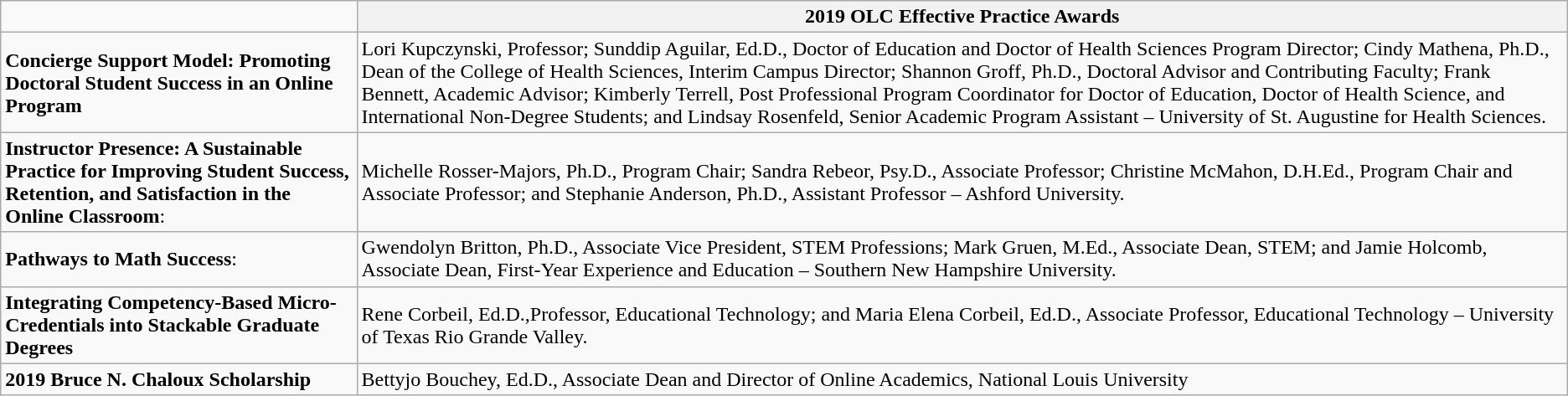<table class="wikitable">
<tr>
<td></td>
<th>2019 OLC Effective Practice Awards</th>
</tr>
<tr>
<td><strong>Concierge Support Model: Promoting Doctoral Student Success in an Online Program</strong></td>
<td>Lori Kupczynski, Professor; Sunddip Aguilar, Ed.D., Doctor of Education and Doctor of Health Sciences Program Director; Cindy Mathena, Ph.D., Dean of the College of Health Sciences, Interim Campus Director; Shannon Groff, Ph.D., Doctoral Advisor and Contributing Faculty; Frank Bennett, Academic Advisor; Kimberly Terrell, Post Professional Program Coordinator for Doctor of Education, Doctor of Health Science, and International Non-Degree Students; and Lindsay Rosenfeld, Senior Academic Program Assistant – University of St. Augustine for Health Sciences.</td>
</tr>
<tr>
<td><strong>Instructor Presence: A Sustainable Practice for Improving Student Success, Retention, and Satisfaction in the Online Classroom</strong>:</td>
<td>Michelle Rosser-Majors, Ph.D., Program Chair; Sandra Rebeor, Psy.D., Associate Professor; Christine McMahon, D.H.Ed., Program Chair and Associate Professor; and Stephanie Anderson, Ph.D., Assistant Professor – Ashford University.</td>
</tr>
<tr>
<td><strong>Pathways to Math Success</strong>:</td>
<td>Gwendolyn Britton, Ph.D., Associate Vice President, STEM Professions; Mark Gruen, M.Ed., Associate Dean, STEM; and Jamie Holcomb, Associate Dean, First-Year Experience and Education – Southern New Hampshire University.</td>
</tr>
<tr>
<td><strong>Integrating Competency-Based Micro-Credentials into Stackable Graduate Degrees</strong></td>
<td>Rene Corbeil, Ed.D.,Professor, Educational Technology; and Maria Elena Corbeil, Ed.D., Associate Professor, Educational Technology – University of Texas Rio Grande Valley.</td>
</tr>
<tr>
<td><strong>2019 Bruce N. Chaloux Scholarship</strong></td>
<td>Bettyjo Bouchey, Ed.D., Associate Dean and Director of Online Academics, National Louis University</td>
</tr>
</table>
